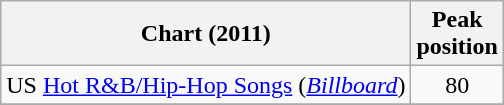<table class="wikitable">
<tr>
<th>Chart (2011)</th>
<th>Peak<br>position</th>
</tr>
<tr>
<td>US <a href='#'>Hot R&B/Hip-Hop Songs</a> (<em><a href='#'>Billboard</a></em>)</td>
<td align="center">80</td>
</tr>
<tr>
</tr>
</table>
